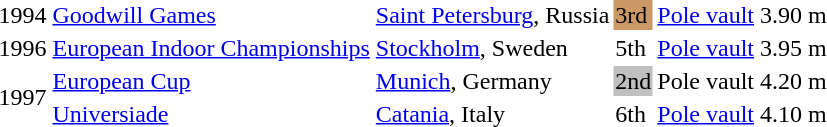<table>
<tr>
<td>1994</td>
<td><a href='#'>Goodwill Games</a></td>
<td><a href='#'>Saint Petersburg</a>, Russia</td>
<td bgcolor=cc9966>3rd</td>
<td><a href='#'>Pole vault</a></td>
<td>3.90 m</td>
</tr>
<tr>
<td>1996</td>
<td><a href='#'>European Indoor Championships</a></td>
<td><a href='#'>Stockholm</a>, Sweden</td>
<td>5th</td>
<td><a href='#'>Pole vault</a></td>
<td>3.95 m</td>
</tr>
<tr>
<td rowspan=2>1997</td>
<td><a href='#'>European Cup</a></td>
<td><a href='#'>Munich</a>, Germany</td>
<td bgcolor=silver>2nd</td>
<td>Pole vault</td>
<td>4.20 m</td>
</tr>
<tr>
<td><a href='#'>Universiade</a></td>
<td><a href='#'>Catania</a>, Italy</td>
<td>6th</td>
<td><a href='#'>Pole vault</a></td>
<td>4.10 m</td>
</tr>
</table>
